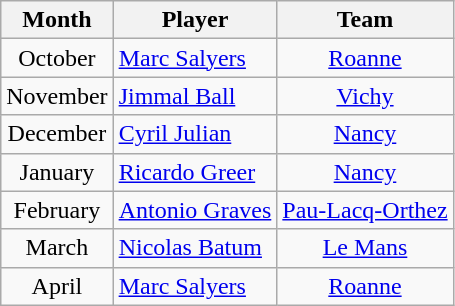<table class="wikitable sortable" style="text-align: center;">
<tr>
<th align="center">Month</th>
<th align="center">Player</th>
<th align="center">Team</th>
</tr>
<tr>
<td>October </td>
<td align="left"> <a href='#'>Marc Salyers</a></td>
<td><a href='#'>Roanne</a></td>
</tr>
<tr>
<td>November </td>
<td align="left"> <a href='#'>Jimmal Ball</a></td>
<td><a href='#'>Vichy</a></td>
</tr>
<tr>
<td>December </td>
<td align="left"> <a href='#'>Cyril Julian</a></td>
<td><a href='#'>Nancy</a></td>
</tr>
<tr>
<td>January </td>
<td align="left"> <a href='#'>Ricardo Greer</a></td>
<td><a href='#'>Nancy</a></td>
</tr>
<tr>
<td>February </td>
<td align="left"> <a href='#'>Antonio Graves</a></td>
<td><a href='#'>Pau-Lacq-Orthez</a></td>
</tr>
<tr>
<td>March </td>
<td align="left"> <a href='#'>Nicolas Batum</a></td>
<td><a href='#'>Le Mans</a></td>
</tr>
<tr>
<td>April </td>
<td align="left"> <a href='#'>Marc Salyers</a></td>
<td><a href='#'>Roanne</a></td>
</tr>
</table>
